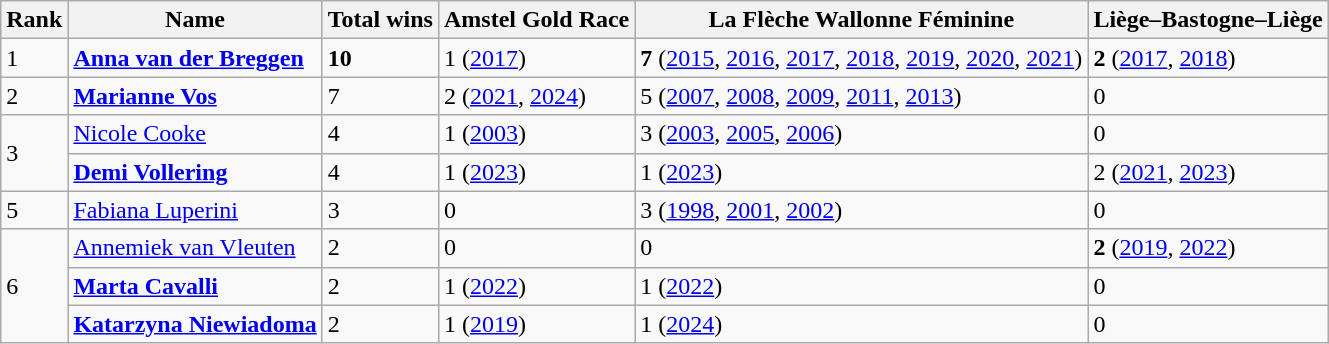<table class="wikitable">
<tr>
<th>Rank</th>
<th>Name</th>
<th>Total wins</th>
<th>Amstel Gold Race</th>
<th>La Flèche Wallonne Féminine</th>
<th>Liège–Bastogne–Liège</th>
</tr>
<tr>
<td>1</td>
<td><a href='#'><strong>Anna van der Breggen</strong></a></td>
<td><strong>10</strong></td>
<td>1  (<a href='#'>2017</a>)</td>
<td><strong>7</strong> (<a href='#'>2015</a>, <a href='#'>2016</a>, <a href='#'>2017</a>, <a href='#'>2018</a>, <a href='#'>2019</a>, <a href='#'>2020</a>, <a href='#'>2021</a>)</td>
<td><strong>2</strong> (<a href='#'>2017</a>, <a href='#'>2018</a>)</td>
</tr>
<tr>
<td>2</td>
<td><strong><a href='#'>Marianne Vos</a></strong></td>
<td>7</td>
<td>2 (<a href='#'>2021</a>, <a href='#'>2024</a>)</td>
<td>5 (<a href='#'>2007</a>, <a href='#'>2008</a>, <a href='#'>2009</a>, <a href='#'>2011</a>, <a href='#'>2013</a>)</td>
<td>0</td>
</tr>
<tr>
<td rowspan="2">3</td>
<td><a href='#'>Nicole Cooke</a></td>
<td>4</td>
<td>1 (<a href='#'>2003</a>)</td>
<td>3 (<a href='#'>2003</a>, <a href='#'>2005</a>, <a href='#'>2006</a>)</td>
<td>0</td>
</tr>
<tr>
<td><strong><a href='#'>Demi Vollering</a></strong></td>
<td>4</td>
<td>1 (<a href='#'>2023</a>)</td>
<td>1 (<a href='#'>2023</a>)</td>
<td>2 (<a href='#'>2021</a>, <a href='#'>2023</a>)</td>
</tr>
<tr>
<td>5</td>
<td><a href='#'>Fabiana Luperini</a></td>
<td>3</td>
<td>0</td>
<td>3 (<a href='#'>1998</a>, <a href='#'>2001</a>, <a href='#'>2002</a>)</td>
<td>0</td>
</tr>
<tr>
<td rowspan="3">6</td>
<td><a href='#'>Annemiek van Vleuten</a></td>
<td>2</td>
<td>0</td>
<td>0</td>
<td><strong>2</strong> (<a href='#'>2019</a>, <a href='#'>2022</a>)</td>
</tr>
<tr>
<td><strong><a href='#'>Marta Cavalli</a></strong></td>
<td>2</td>
<td>1 (<a href='#'>2022</a>)</td>
<td>1 (<a href='#'>2022</a>)</td>
<td>0</td>
</tr>
<tr>
<td><strong><a href='#'>Katarzyna Niewiadoma</a></strong></td>
<td>2</td>
<td>1 (<a href='#'>2019</a>)</td>
<td>1 (<a href='#'>2024</a>)</td>
<td>0</td>
</tr>
</table>
